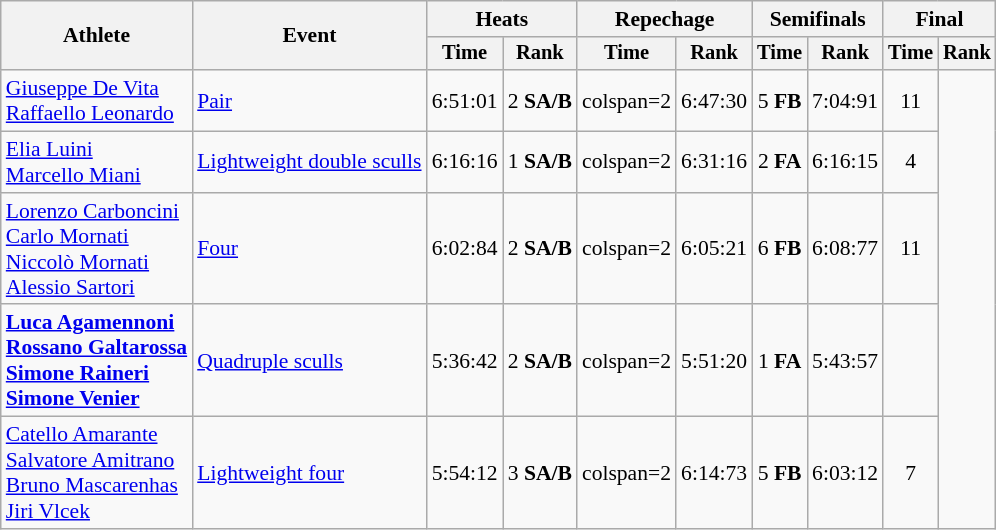<table class="wikitable" style="font-size:90%">
<tr>
<th rowspan="2">Athlete</th>
<th rowspan="2">Event</th>
<th colspan="2">Heats</th>
<th colspan="2">Repechage</th>
<th colspan="2">Semifinals</th>
<th colspan="2">Final</th>
</tr>
<tr style="font-size:95%">
<th>Time</th>
<th>Rank</th>
<th>Time</th>
<th>Rank</th>
<th>Time</th>
<th>Rank</th>
<th>Time</th>
<th>Rank</th>
</tr>
<tr align=center>
<td align=left><a href='#'>Giuseppe De Vita</a><br><a href='#'>Raffaello Leonardo</a></td>
<td align=left><a href='#'>Pair</a></td>
<td>6:51:01</td>
<td>2 <strong>SA/B</strong></td>
<td>colspan=2 </td>
<td>6:47:30</td>
<td>5 <strong>FB</strong></td>
<td>7:04:91</td>
<td>11</td>
</tr>
<tr align=center>
<td align=left><a href='#'>Elia Luini</a><br><a href='#'>Marcello Miani</a></td>
<td align=left><a href='#'>Lightweight double sculls</a></td>
<td>6:16:16</td>
<td>1 <strong>SA/B</strong></td>
<td>colspan=2 </td>
<td>6:31:16</td>
<td>2 <strong>FA</strong></td>
<td>6:16:15</td>
<td>4</td>
</tr>
<tr align=center>
<td align=left><a href='#'>Lorenzo Carboncini</a><br><a href='#'>Carlo Mornati</a><br><a href='#'>Niccolò Mornati</a><br><a href='#'>Alessio Sartori</a></td>
<td align=left><a href='#'>Four</a></td>
<td>6:02:84</td>
<td>2 <strong>SA/B</strong></td>
<td>colspan=2 </td>
<td>6:05:21</td>
<td>6 <strong>FB</strong></td>
<td>6:08:77</td>
<td>11</td>
</tr>
<tr align=center>
<td align=left><strong><a href='#'>Luca Agamennoni</a><br><a href='#'>Rossano Galtarossa</a><br><a href='#'>Simone Raineri</a><br><a href='#'>Simone Venier</a></strong></td>
<td align=left><a href='#'>Quadruple sculls</a></td>
<td>5:36:42</td>
<td>2 <strong>SA/B</strong></td>
<td>colspan=2 </td>
<td>5:51:20</td>
<td>1 <strong>FA</strong></td>
<td>5:43:57</td>
<td></td>
</tr>
<tr align=center>
<td align=left><a href='#'>Catello Amarante</a><br><a href='#'>Salvatore Amitrano</a><br><a href='#'>Bruno Mascarenhas</a><br><a href='#'>Jiri Vlcek</a></td>
<td align=left><a href='#'>Lightweight four</a></td>
<td>5:54:12</td>
<td>3 <strong>SA/B</strong></td>
<td>colspan=2 </td>
<td>6:14:73</td>
<td>5 <strong>FB</strong></td>
<td>6:03:12</td>
<td>7</td>
</tr>
</table>
